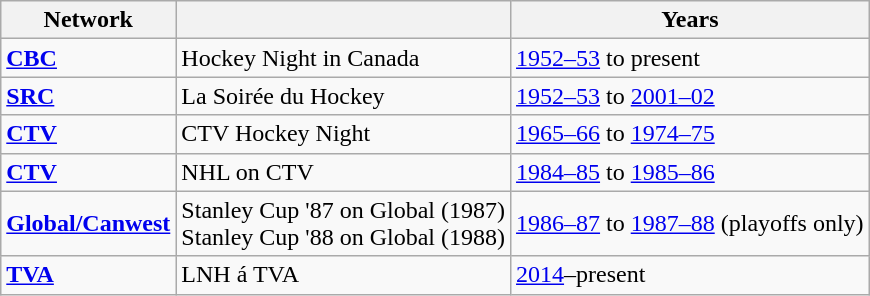<table class="wikitable">
<tr>
<th>Network</th>
<th></th>
<th>Years</th>
</tr>
<tr>
<td><strong><a href='#'>CBC</a></strong></td>
<td>Hockey Night in Canada</td>
<td><a href='#'>1952–53</a> to present</td>
</tr>
<tr>
<td><strong><a href='#'>SRC</a></strong></td>
<td>La Soirée du Hockey</td>
<td><a href='#'>1952–53</a> to <a href='#'>2001–02</a></td>
</tr>
<tr>
<td><strong><a href='#'>CTV</a></strong></td>
<td>CTV Hockey Night</td>
<td><a href='#'>1965–66</a> to <a href='#'>1974–75</a></td>
</tr>
<tr>
<td><strong><a href='#'>CTV</a></strong></td>
<td>NHL on CTV</td>
<td><a href='#'>1984–85</a> to <a href='#'>1985–86</a></td>
</tr>
<tr>
<td><strong><a href='#'>Global/Canwest</a></strong></td>
<td>Stanley Cup '87 on Global (1987)<br>Stanley Cup '88 on Global (1988)</td>
<td><a href='#'>1986–87</a> to <a href='#'>1987–88</a> (playoffs only)</td>
</tr>
<tr>
<td><strong><a href='#'>TVA</a></strong></td>
<td>LNH á TVA</td>
<td><a href='#'>2014</a>–present</td>
</tr>
</table>
